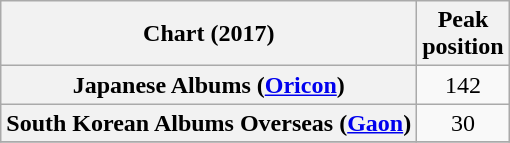<table class="wikitable sortable plainrowheaders" style="text-align:center">
<tr>
<th scope="col">Chart (2017)</th>
<th scope="col">Peak<br> position</th>
</tr>
<tr>
<th scope="row">Japanese Albums (<a href='#'>Oricon</a>)</th>
<td>142</td>
</tr>
<tr>
<th scope="row">South Korean Albums Overseas (<a href='#'>Gaon</a>)</th>
<td>30</td>
</tr>
<tr>
</tr>
</table>
